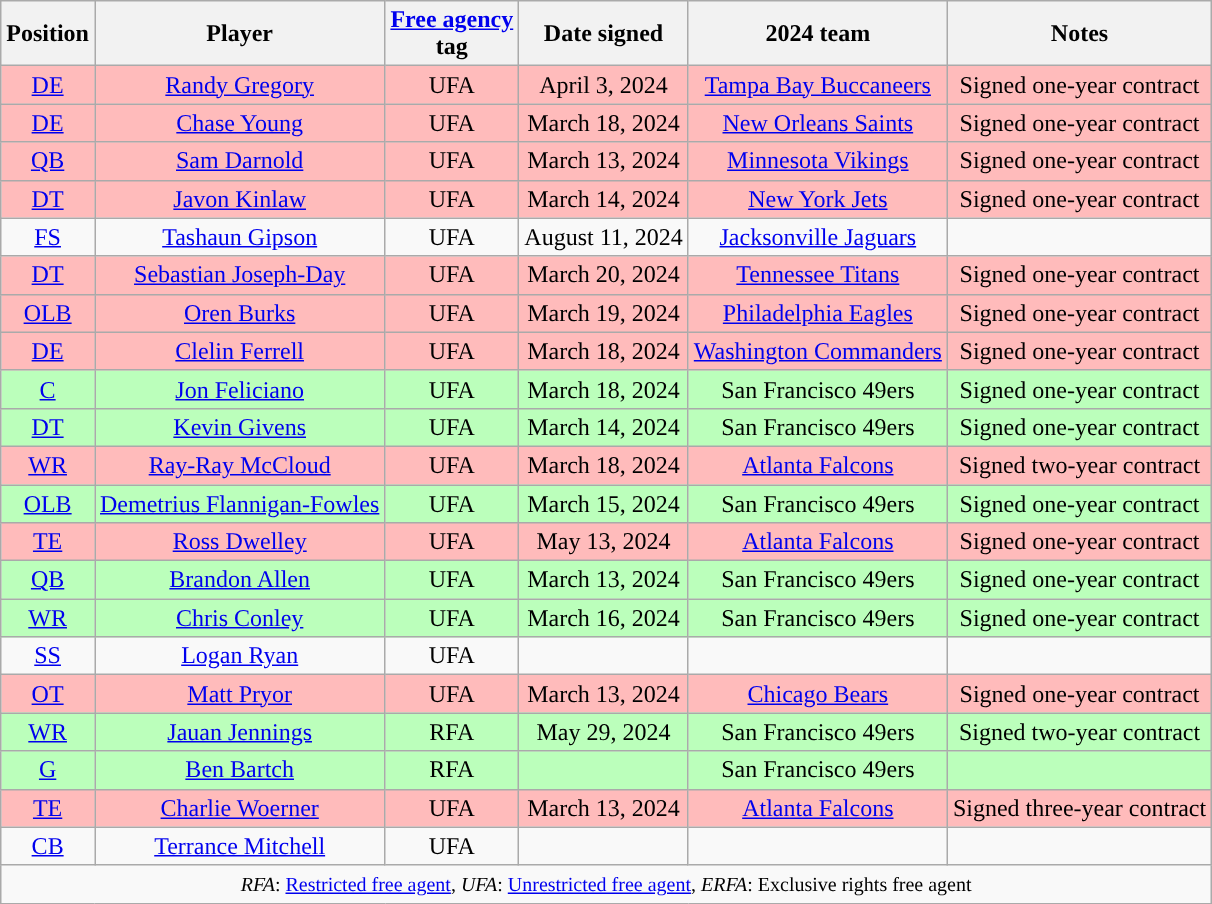<table class="sortable wikitable" style="text-align:center">
<tr>
<th>Position</th>
<th>Player</th>
<th><a href='#'><span>Free agency</span></a><br>tag</th>
<th>Date signed</th>
<th>2024 team</th>
<th>Notes</th>
</tr>
<tr style="background: #fbb">
<td><a href='#'>DE</a></td>
<td><a href='#'>Randy Gregory</a></td>
<td>UFA</td>
<td>April 3, 2024</td>
<td><a href='#'>Tampa Bay Buccaneers</a></td>
<td>Signed one-year contract</td>
</tr>
<tr style="background: #fbb">
<td><a href='#'>DE</a></td>
<td><a href='#'>Chase Young</a></td>
<td>UFA</td>
<td>March 18, 2024</td>
<td><a href='#'>New Orleans Saints</a></td>
<td>Signed one-year contract</td>
</tr>
<tr style="background: #fbb">
<td><a href='#'>QB</a></td>
<td><a href='#'>Sam Darnold</a></td>
<td>UFA</td>
<td>March 13, 2024</td>
<td><a href='#'>Minnesota Vikings</a></td>
<td>Signed one-year contract</td>
</tr>
<tr style="background: #fbb">
<td><a href='#'>DT</a></td>
<td><a href='#'>Javon Kinlaw</a></td>
<td>UFA</td>
<td>March 14, 2024</td>
<td><a href='#'>New York Jets</a></td>
<td>Signed one-year contract</td>
</tr>
<tr style="background:">
<td><a href='#'>FS</a></td>
<td><a href='#'>Tashaun Gipson</a></td>
<td>UFA</td>
<td>August 11, 2024</td>
<td><a href='#'>Jacksonville Jaguars</a></td>
<td></td>
</tr>
<tr style="background: #fbb">
<td><a href='#'>DT</a></td>
<td><a href='#'>Sebastian Joseph-Day</a></td>
<td>UFA</td>
<td>March 20, 2024</td>
<td><a href='#'>Tennessee Titans</a></td>
<td>Signed one-year contract</td>
</tr>
<tr style="background: #fbb">
<td><a href='#'>OLB</a></td>
<td><a href='#'>Oren Burks</a></td>
<td>UFA</td>
<td>March 19, 2024</td>
<td><a href='#'>Philadelphia Eagles</a></td>
<td>Signed one-year contract</td>
</tr>
<tr style="background: #fbb">
<td><a href='#'>DE</a></td>
<td><a href='#'>Clelin Ferrell</a></td>
<td>UFA</td>
<td>March 18, 2024</td>
<td><a href='#'>Washington Commanders</a></td>
<td>Signed one-year contract</td>
</tr>
<tr style="background: #bfb">
<td><a href='#'>C</a></td>
<td><a href='#'>Jon Feliciano</a></td>
<td>UFA</td>
<td>March 18, 2024</td>
<td>San Francisco 49ers</td>
<td>Signed one-year contract</td>
</tr>
<tr style="background: #bfb">
<td><a href='#'>DT</a></td>
<td><a href='#'>Kevin Givens</a></td>
<td>UFA</td>
<td>March 14, 2024</td>
<td>San Francisco 49ers</td>
<td>Signed one-year contract</td>
</tr>
<tr style="background: #fbb">
<td><a href='#'>WR</a></td>
<td><a href='#'>Ray-Ray McCloud</a></td>
<td>UFA</td>
<td>March 18, 2024</td>
<td><a href='#'>Atlanta Falcons</a></td>
<td>Signed two-year contract</td>
</tr>
<tr style="background: #bfb">
<td><a href='#'>OLB</a></td>
<td><a href='#'>Demetrius Flannigan-Fowles</a></td>
<td>UFA</td>
<td>March 15, 2024</td>
<td>San Francisco 49ers</td>
<td>Signed one-year contract</td>
</tr>
<tr style="background: #fbb">
<td><a href='#'>TE</a></td>
<td><a href='#'>Ross Dwelley</a></td>
<td>UFA</td>
<td>May 13, 2024</td>
<td><a href='#'>Atlanta Falcons</a></td>
<td>Signed one-year contract</td>
</tr>
<tr style="background: #bfb">
<td><a href='#'>QB</a></td>
<td><a href='#'>Brandon Allen</a></td>
<td>UFA</td>
<td>March 13, 2024</td>
<td>San Francisco 49ers</td>
<td>Signed one-year contract</td>
</tr>
<tr style="background: #bfb">
<td><a href='#'>WR</a></td>
<td><a href='#'>Chris Conley</a></td>
<td>UFA</td>
<td>March 16, 2024</td>
<td>San Francisco 49ers</td>
<td>Signed one-year contract</td>
</tr>
<tr style="background:">
<td><a href='#'>SS</a></td>
<td><a href='#'>Logan Ryan</a></td>
<td>UFA</td>
<td></td>
<td></td>
<td></td>
</tr>
<tr style="background: #fbb">
<td><a href='#'>OT</a></td>
<td><a href='#'>Matt Pryor</a></td>
<td>UFA</td>
<td>March 13, 2024</td>
<td><a href='#'>Chicago Bears</a></td>
<td>Signed one-year contract</td>
</tr>
<tr style="background: #bfb">
<td><a href='#'>WR</a></td>
<td><a href='#'>Jauan Jennings</a></td>
<td>RFA</td>
<td>May 29, 2024</td>
<td>San Francisco 49ers</td>
<td>Signed two-year contract</td>
</tr>
<tr style="background: #bfb">
<td><a href='#'>G</a></td>
<td><a href='#'>Ben Bartch</a></td>
<td>RFA</td>
<td></td>
<td>San Francisco 49ers</td>
<td></td>
</tr>
<tr style="background: #fbb">
<td><a href='#'>TE</a></td>
<td><a href='#'>Charlie Woerner</a></td>
<td>UFA</td>
<td>March 13, 2024</td>
<td><a href='#'>Atlanta Falcons</a></td>
<td>Signed three-year contract</td>
</tr>
<tr style="background:">
<td><a href='#'>CB</a></td>
<td><a href='#'>Terrance Mitchell</a></td>
<td>UFA</td>
<td></td>
<td></td>
<td></td>
</tr>
<tr>
<td colspan="6"><small><em>RFA</em>: <a href='#'>Restricted free agent</a>, <em>UFA</em>: <a href='#'>Unrestricted free agent</a>, <em>ERFA</em>: Exclusive rights free agent</small><br></td>
</tr>
</table>
